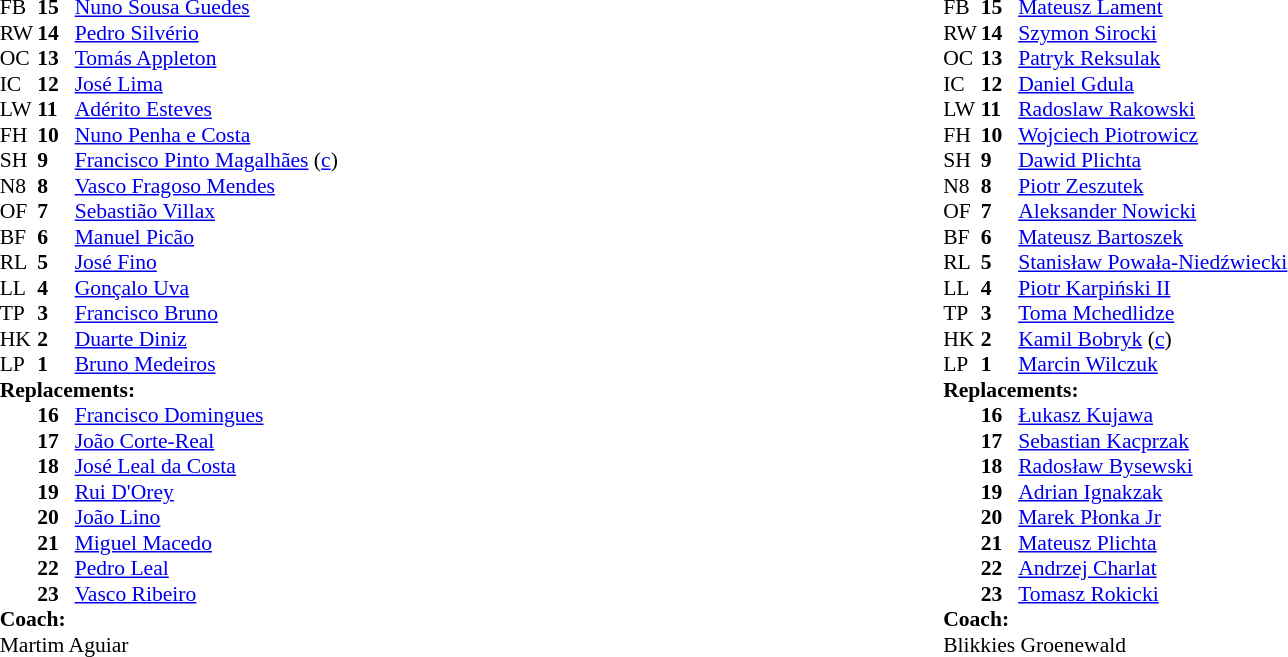<table style="width:100%">
<tr>
<td style="vertical-align:top;width:50%"><br><table style="font-size:90%" cellspacing="0" cellpadding="0" align="center">
<tr>
<th width="25"></th>
<th width="25"></th>
</tr>
<tr>
<td>FB</td>
<td><strong>15</strong></td>
<td><a href='#'>Nuno Sousa Guedes</a></td>
</tr>
<tr>
<td>RW</td>
<td><strong>14</strong></td>
<td><a href='#'>Pedro Silvério</a></td>
<td></td>
<td></td>
</tr>
<tr>
<td>OC</td>
<td><strong>13</strong></td>
<td><a href='#'>Tomás Appleton</a></td>
</tr>
<tr>
<td>IC</td>
<td><strong>12</strong></td>
<td><a href='#'>José Lima</a></td>
</tr>
<tr>
<td>LW</td>
<td><strong>11</strong></td>
<td><a href='#'>Adérito Esteves</a></td>
</tr>
<tr>
<td>FH</td>
<td><strong>10</strong></td>
<td><a href='#'>Nuno Penha e Costa</a></td>
</tr>
<tr>
<td>SH</td>
<td><strong>9</strong></td>
<td><a href='#'>Francisco Pinto Magalhães</a> (<a href='#'>c</a>)</td>
<td></td>
<td></td>
</tr>
<tr>
<td>N8</td>
<td><strong>8</strong></td>
<td><a href='#'>Vasco Fragoso Mendes</a></td>
</tr>
<tr>
<td>OF</td>
<td><strong>7</strong></td>
<td><a href='#'>Sebastião Villax</a></td>
<td></td>
<td></td>
</tr>
<tr>
<td>BF</td>
<td><strong>6</strong></td>
<td><a href='#'>Manuel Picão</a></td>
<td></td>
<td></td>
</tr>
<tr>
<td>RL</td>
<td><strong>5</strong></td>
<td><a href='#'>José Fino</a></td>
</tr>
<tr>
<td>LL</td>
<td><strong>4</strong></td>
<td><a href='#'>Gonçalo Uva</a></td>
<td></td>
<td></td>
</tr>
<tr>
<td>TP</td>
<td><strong>3</strong></td>
<td><a href='#'>Francisco Bruno</a></td>
<td></td>
<td></td>
</tr>
<tr>
<td>HK</td>
<td><strong>2</strong></td>
<td><a href='#'>Duarte Diniz</a></td>
<td></td>
<td></td>
</tr>
<tr>
<td>LP</td>
<td><strong>1</strong></td>
<td><a href='#'>Bruno Medeiros</a></td>
<td></td>
<td></td>
</tr>
<tr>
<td colspan=3><strong>Replacements:</strong></td>
</tr>
<tr>
<td></td>
<td><strong>16</strong></td>
<td><a href='#'>Francisco Domingues</a></td>
<td></td>
<td></td>
</tr>
<tr>
<td></td>
<td><strong>17</strong></td>
<td><a href='#'>João Corte-Real</a></td>
<td></td>
<td></td>
</tr>
<tr>
<td></td>
<td><strong>18</strong></td>
<td><a href='#'>José Leal da Costa</a></td>
<td></td>
<td></td>
</tr>
<tr>
<td></td>
<td><strong>19</strong></td>
<td><a href='#'>Rui D'Orey</a></td>
<td></td>
<td></td>
</tr>
<tr>
<td></td>
<td><strong>20</strong></td>
<td><a href='#'>João Lino</a></td>
<td></td>
<td></td>
</tr>
<tr>
<td></td>
<td><strong>21</strong></td>
<td><a href='#'>Miguel Macedo</a></td>
<td></td>
<td></td>
</tr>
<tr>
<td></td>
<td><strong>22</strong></td>
<td><a href='#'>Pedro Leal</a></td>
<td></td>
<td></td>
</tr>
<tr>
<td></td>
<td><strong>23</strong></td>
<td><a href='#'>Vasco Ribeiro</a></td>
<td></td>
<td></td>
</tr>
<tr>
<td colspan=3><strong>Coach:</strong></td>
</tr>
<tr>
<td colspan="4"> Martim Aguiar</td>
</tr>
</table>
</td>
<td style="vertical-align:top;width:50%"><br><table style="font-size:90%" cellspacing="0" cellpadding="0" align="center">
<tr>
<th width="25"></th>
<th width="25"></th>
</tr>
<tr>
<td>FB</td>
<td><strong>15</strong></td>
<td><a href='#'>Mateusz Lament</a></td>
<td></td>
<td></td>
</tr>
<tr>
<td>RW</td>
<td><strong>14</strong></td>
<td><a href='#'>Szymon Sirocki</a></td>
</tr>
<tr>
<td>OC</td>
<td><strong>13</strong></td>
<td><a href='#'>Patryk Reksulak</a></td>
</tr>
<tr>
<td>IC</td>
<td><strong>12</strong></td>
<td><a href='#'>Daniel Gdula</a></td>
</tr>
<tr>
<td>LW</td>
<td><strong>11</strong></td>
<td><a href='#'>Radoslaw Rakowski</a></td>
</tr>
<tr>
<td>FH</td>
<td><strong>10</strong></td>
<td><a href='#'>Wojciech Piotrowicz</a></td>
</tr>
<tr>
<td>SH</td>
<td><strong>9</strong></td>
<td><a href='#'>Dawid Plichta</a></td>
<td></td>
<td></td>
</tr>
<tr>
<td>N8</td>
<td><strong>8</strong></td>
<td><a href='#'>Piotr Zeszutek</a></td>
</tr>
<tr>
<td>OF</td>
<td><strong>7</strong></td>
<td><a href='#'>Aleksander Nowicki</a></td>
</tr>
<tr>
<td>BF</td>
<td><strong>6</strong></td>
<td><a href='#'>Mateusz Bartoszek</a></td>
</tr>
<tr>
<td>RL</td>
<td><strong>5</strong></td>
<td><a href='#'>Stanisław Powała-Niedźwiecki</a></td>
<td></td>
<td></td>
</tr>
<tr>
<td>LL</td>
<td><strong>4</strong></td>
<td><a href='#'>Piotr Karpiński II</a></td>
</tr>
<tr>
<td>TP</td>
<td><strong>3</strong></td>
<td><a href='#'>Toma Mchedlidze</a></td>
<td></td>
<td></td>
</tr>
<tr>
<td>HK</td>
<td><strong>2</strong></td>
<td><a href='#'>Kamil Bobryk</a> (<a href='#'>c</a>)</td>
</tr>
<tr>
<td>LP</td>
<td><strong>1</strong></td>
<td><a href='#'>Marcin Wilczuk</a></td>
<td></td>
<td></td>
</tr>
<tr>
<td colspan=3><strong>Replacements:</strong></td>
</tr>
<tr>
<td></td>
<td><strong>16</strong></td>
<td><a href='#'>Łukasz Kujawa</a></td>
</tr>
<tr>
<td></td>
<td><strong>17</strong></td>
<td><a href='#'>Sebastian Kacprzak</a></td>
<td></td>
<td></td>
</tr>
<tr>
<td></td>
<td><strong>18</strong></td>
<td><a href='#'>Radosław Bysewski</a></td>
<td></td>
<td></td>
</tr>
<tr>
<td></td>
<td><strong>19</strong></td>
<td><a href='#'>Adrian Ignakzak</a></td>
</tr>
<tr>
<td></td>
<td><strong>20</strong></td>
<td><a href='#'>Marek Płonka Jr</a></td>
<td></td>
<td></td>
</tr>
<tr>
<td></td>
<td><strong>21</strong></td>
<td><a href='#'>Mateusz Plichta</a></td>
<td></td>
<td></td>
</tr>
<tr>
<td></td>
<td><strong>22</strong></td>
<td><a href='#'>Andrzej Charlat</a></td>
<td></td>
<td></td>
</tr>
<tr>
<td></td>
<td><strong>23</strong></td>
<td><a href='#'>Tomasz Rokicki</a></td>
</tr>
<tr>
<td colspan=3><strong>Coach:</strong></td>
</tr>
<tr>
<td colspan="4"> Blikkies Groenewald</td>
</tr>
</table>
</td>
</tr>
</table>
